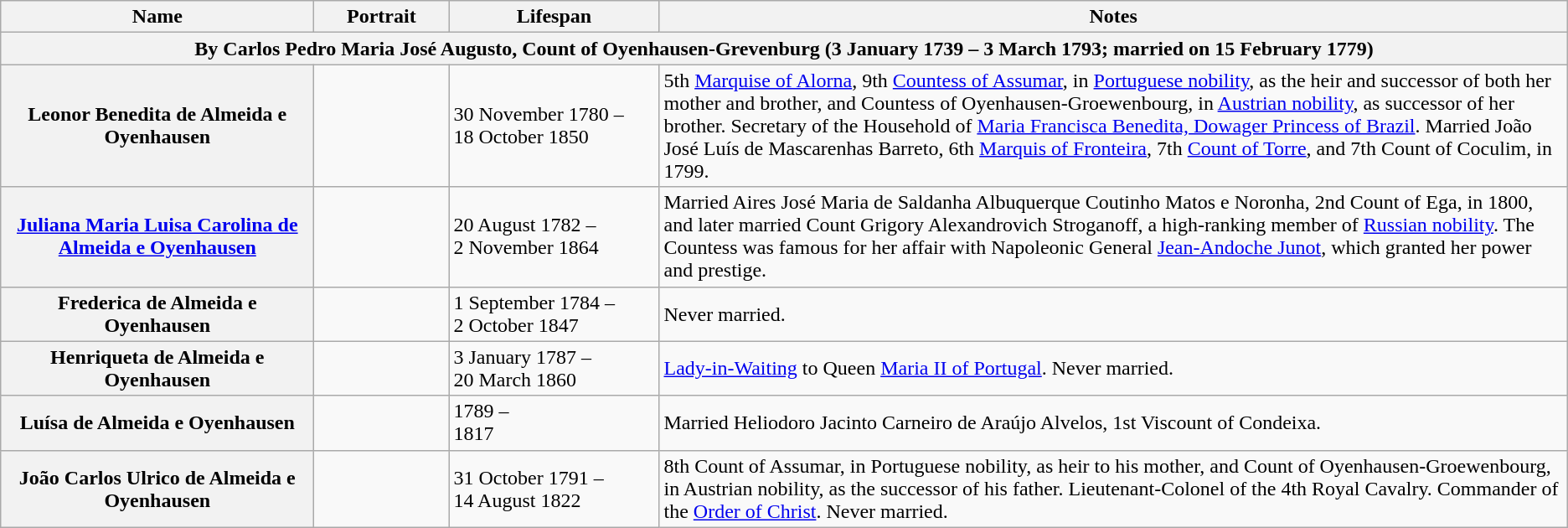<table class="wikitable plainrowheaders">
<tr>
<th scope="col" style="width:  20%;">Name</th>
<th scope="col" style="width: 100px;">Portrait</th>
<th scope="col" style="width:  10em;">Lifespan</th>
<th scope="col">Notes</th>
</tr>
<tr>
<th scope="col" colspan="4">By Carlos Pedro Maria José Augusto, Count of Oyenhausen-Grevenburg (3 January 1739 – 3 March 1793; married on 15 February 1779)</th>
</tr>
<tr>
<th scope="row">Leonor Benedita de Almeida e Oyenhausen</th>
<td></td>
<td>30 November 1780 – <br> 18 October 1850</td>
<td>5th <a href='#'>Marquise of Alorna</a>, 9th <a href='#'>Countess of Assumar</a>, in <a href='#'>Portuguese nobility</a>, as the heir and successor of both her mother and brother, and Countess of Oyenhausen-Groewenbourg, in <a href='#'>Austrian nobility</a>, as successor of her brother. Secretary of the Household of <a href='#'>Maria Francisca Benedita, Dowager Princess of Brazil</a>. Married João José Luís de Mascarenhas Barreto, 6th <a href='#'>Marquis of Fronteira</a>, 7th <a href='#'>Count of Torre</a>, and 7th Count of Coculim, in 1799.</td>
</tr>
<tr>
<th scope="row"><a href='#'>Juliana Maria Luisa Carolina de Almeida e Oyenhausen</a></th>
<td></td>
<td>20 August 1782 – <br> 2 November 1864</td>
<td>Married Aires José Maria de Saldanha Albuquerque Coutinho Matos e Noronha, 2nd Count of Ega, in 1800, and later married Count Grigory Alexandrovich Stroganoff, a high-ranking member of <a href='#'>Russian nobility</a>. The Countess was famous for her affair with Napoleonic General <a href='#'>Jean-Andoche Junot</a>, which granted her power and prestige.</td>
</tr>
<tr>
<th scope="row">Frederica de Almeida e Oyenhausen</th>
<td></td>
<td>1 September 1784 – <br> 2 October 1847</td>
<td>Never married.</td>
</tr>
<tr>
<th scope="row">Henriqueta de Almeida e Oyenhausen</th>
<td></td>
<td>3 January 1787 – <br> 20 March 1860</td>
<td><a href='#'>Lady-in-Waiting</a> to Queen <a href='#'>Maria II of Portugal</a>. Never married.</td>
</tr>
<tr>
<th scope="row">Luísa de Almeida e Oyenhausen</th>
<td></td>
<td>1789 – <br> 1817</td>
<td>Married Heliodoro Jacinto Carneiro de Araújo Alvelos, 1st Viscount of Condeixa.</td>
</tr>
<tr>
<th scope="row">João Carlos Ulrico de Almeida e Oyenhausen</th>
<td></td>
<td>31 October 1791 – <br> 14 August 1822</td>
<td>8th Count of Assumar, in Portuguese nobility, as heir to his mother, and Count of Oyenhausen-Groewenbourg, in Austrian nobility, as the successor of his father. Lieutenant-Colonel of the 4th Royal Cavalry. Commander of the <a href='#'>Order of Christ</a>. Never married.</td>
</tr>
</table>
